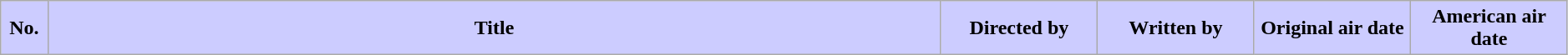<table class="wikitable" width=99%>
<tr>
<th style="background: #CCF" width="3%">No.</th>
<th style="background: #CCF">Title</th>
<th style="background: #CCF" width="10%">Directed by</th>
<th style="background: #CCF" width="10%">Written by</th>
<th style="background: #CCF" width="10%">Original air date</th>
<th style="background: #CCF" width="10%">American air date<br>






















</th>
</tr>
</table>
